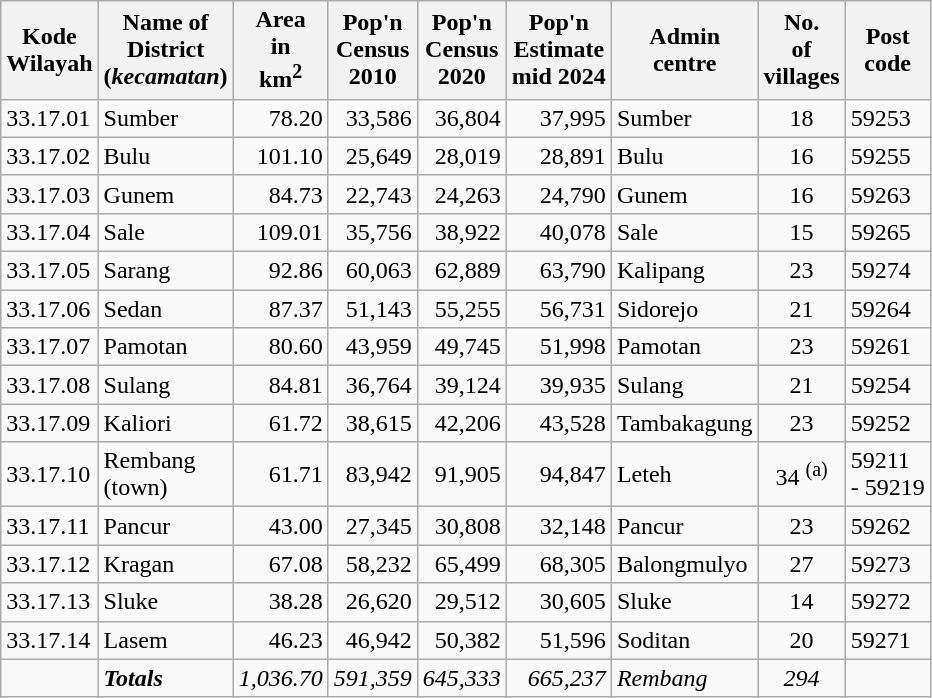<table class="sortable wikitable">
<tr>
<th>Kode <br>Wilayah</th>
<th>Name of<br>District<br>(<em>kecamatan</em>)</th>
<th>Area <br> in<br>km<sup>2</sup></th>
<th>Pop'n<br>Census<br>2010</th>
<th>Pop'n<br>Census<br>2020</th>
<th>Pop'n<br>Estimate<br>mid 2024</th>
<th>Admin <br> centre</th>
<th>No.<br>of<br>villages</th>
<th>Post<br>code</th>
</tr>
<tr>
<td>33.17.01</td>
<td>Sumber</td>
<td align="right">78.20</td>
<td align="right">33,586</td>
<td align="right">36,804</td>
<td align="right">37,995</td>
<td>Sumber</td>
<td align="center">18</td>
<td>59253</td>
</tr>
<tr>
<td>33.17.02</td>
<td>Bulu</td>
<td align="right">101.10</td>
<td align="right">25,649</td>
<td align="right">28,019</td>
<td align="right">28,891</td>
<td>Bulu</td>
<td align="center">16</td>
<td>59255</td>
</tr>
<tr>
<td>33.17.03</td>
<td>Gunem</td>
<td align="right">84.73</td>
<td align="right">22,743</td>
<td align="right">24,263</td>
<td align="right">24,790</td>
<td>Gunem</td>
<td align="center">16</td>
<td>59263</td>
</tr>
<tr>
<td>33.17.04</td>
<td>Sale</td>
<td align="right">109.01</td>
<td align="right">35,756</td>
<td align="right">38,922</td>
<td align="right">40,078</td>
<td>Sale</td>
<td align="center">15</td>
<td>59265</td>
</tr>
<tr>
<td>33.17.05</td>
<td>Sarang</td>
<td align="right">92.86</td>
<td align="right">60,063</td>
<td align="right">62,889</td>
<td align="right">63,790</td>
<td>Kalipang</td>
<td align="center">23</td>
<td>59274</td>
</tr>
<tr>
<td>33.17.06</td>
<td>Sedan</td>
<td align="right">87.37</td>
<td align="right">51,143</td>
<td align="right">55,255</td>
<td align="right">56,731</td>
<td>Sidorejo</td>
<td align="center">21</td>
<td>59264</td>
</tr>
<tr>
<td>33.17.07</td>
<td>Pamotan</td>
<td align="right">80.60</td>
<td align="right">43,959</td>
<td align="right">49,745</td>
<td align="right">51,998</td>
<td>Pamotan</td>
<td align="center">23</td>
<td>59261</td>
</tr>
<tr>
<td>33.17.08</td>
<td>Sulang</td>
<td align="right">84.81</td>
<td align="right">36,764</td>
<td align="right">39,124</td>
<td align="right">39,935</td>
<td>Sulang</td>
<td align="center">21</td>
<td>59254</td>
</tr>
<tr>
<td>33.17.09</td>
<td>Kaliori</td>
<td align="right">61.72</td>
<td align="right">38,615</td>
<td align="right">42,206</td>
<td align="right">43,528</td>
<td>Tambakagung</td>
<td align="center">23</td>
<td>59252</td>
</tr>
<tr>
<td>33.17.10</td>
<td>Rembang <br>(town)</td>
<td align="right">61.71</td>
<td align="right">83,942</td>
<td align="right">91,905</td>
<td align="right">94,847</td>
<td>Leteh</td>
<td align="center">34 <sup>(a)</sup></td>
<td>59211<br>- 59219</td>
</tr>
<tr>
<td>33.17.11</td>
<td>Pancur</td>
<td align="right">43.00</td>
<td align="right">27,345</td>
<td align="right">30,808</td>
<td align="right">32,148</td>
<td>Pancur</td>
<td align="center">23</td>
<td>59262</td>
</tr>
<tr>
<td>33.17.12</td>
<td>Kragan</td>
<td align="right">67.08</td>
<td align="right">58,232</td>
<td align="right">65,499</td>
<td align="right">68,305</td>
<td>Balongmulyo</td>
<td align="center">27</td>
<td>59273</td>
</tr>
<tr>
<td>33.17.13</td>
<td>Sluke</td>
<td align="right">38.28</td>
<td align="right">26,620</td>
<td align="right">29,512</td>
<td align="right">30,605</td>
<td>Sluke</td>
<td align="center">14</td>
<td>59272</td>
</tr>
<tr>
<td>33.17.14</td>
<td>Lasem</td>
<td align="right">46.23</td>
<td align="right">46,942</td>
<td align="right">50,382</td>
<td align="right">51,596</td>
<td>Soditan</td>
<td align="center">20</td>
<td>59271</td>
</tr>
<tr>
<td></td>
<td><strong><em>Totals</em></strong></td>
<td align="right"><em>1,036.70</em></td>
<td align="right"><em>591,359</em></td>
<td align="right"><em>645,333</em></td>
<td align="right"><em>665,237</em></td>
<td><em>Rembang</em></td>
<td align="center"><em>294</em></td>
<td></td>
</tr>
</table>
